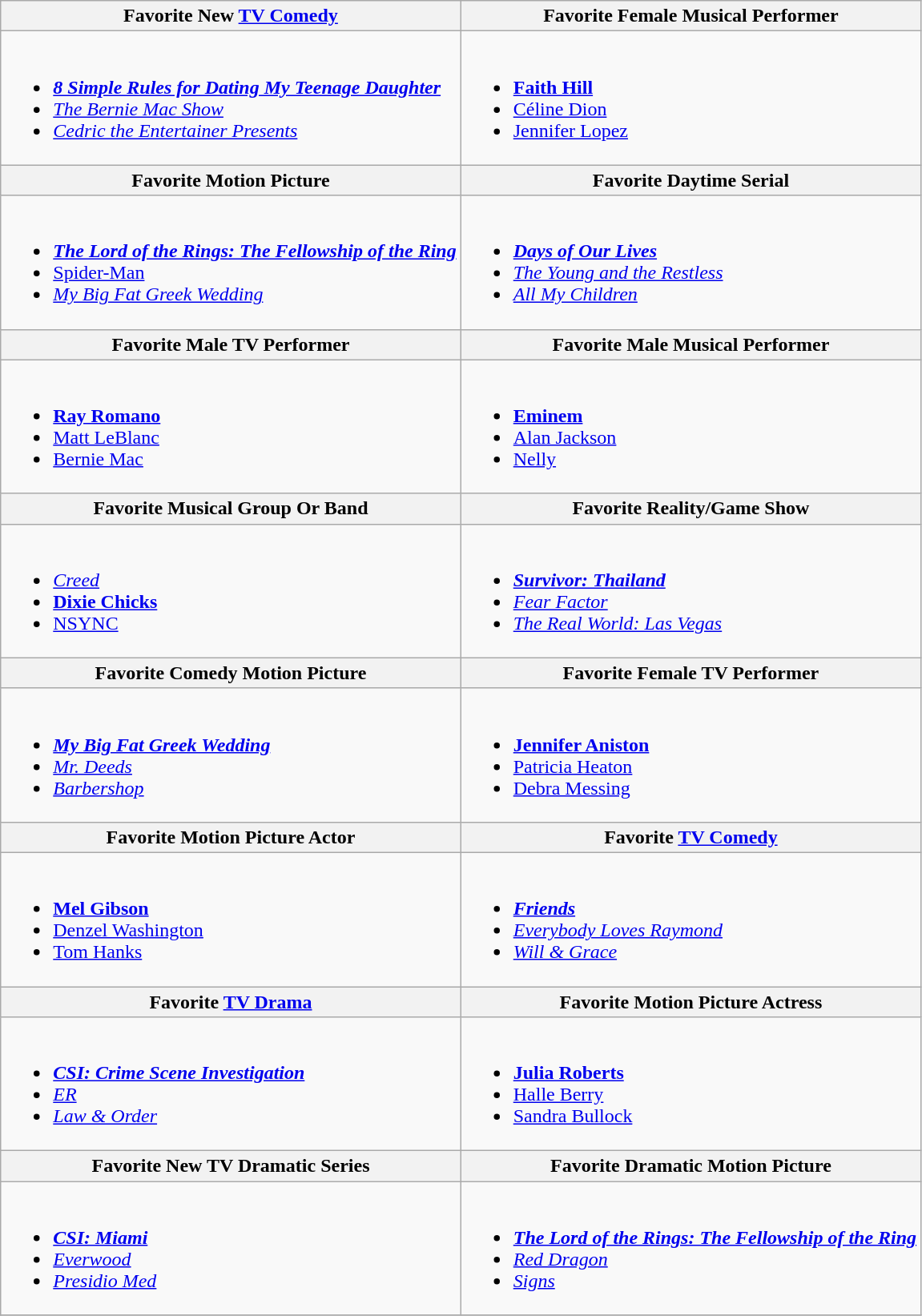<table class="wikitable">
<tr>
<th width="50%">Favorite New <a href='#'>TV Comedy</a></th>
<th width="50%">Favorite Female Musical Performer</th>
</tr>
<tr>
<td valign="top"><br><ul><li><strong><em><a href='#'>8 Simple Rules for Dating My Teenage Daughter</a></em></strong></li><li><em><a href='#'>The Bernie Mac Show</a></em></li><li><em><a href='#'>Cedric the Entertainer Presents</a></em></li></ul></td>
<td valign="top"><br><ul><li><strong><a href='#'>Faith Hill</a></strong></li><li><a href='#'>Céline Dion</a></li><li><a href='#'>Jennifer Lopez</a></li></ul></td>
</tr>
<tr>
<th>Favorite Motion Picture</th>
<th>Favorite Daytime Serial</th>
</tr>
<tr>
<td valign="top"><br><ul><li><strong><em><a href='#'>The Lord of the Rings: The Fellowship of the Ring</a></em></strong></li><li><em><a href='#'></em>Spider-Man<em></a></em></li><li><em><a href='#'>My Big Fat Greek Wedding</a></em></li></ul></td>
<td valign="top"><br><ul><li><strong><em><a href='#'>Days of Our Lives</a></em></strong></li><li><em><a href='#'>The Young and the Restless</a></em></li><li><em><a href='#'>All My Children</a></em></li></ul></td>
</tr>
<tr>
<th>Favorite Male TV Performer</th>
<th>Favorite Male Musical Performer</th>
</tr>
<tr>
<td valign="top"><br><ul><li><strong><a href='#'>Ray Romano</a></strong></li><li><a href='#'>Matt LeBlanc</a></li><li><a href='#'>Bernie Mac</a></li></ul></td>
<td valign="top"><br><ul><li><strong><a href='#'>Eminem</a></strong></li><li><a href='#'>Alan Jackson</a></li><li><a href='#'>Nelly</a></li></ul></td>
</tr>
<tr>
<th>Favorite Musical Group Or Band</th>
<th>Favorite Reality/Game Show</th>
</tr>
<tr>
<td valign="top"><br><ul><li><em><a href='#'>Creed</a></em></li><li><strong><a href='#'>Dixie Chicks</a></strong></li><li><a href='#'>NSYNC</a></li></ul></td>
<td valign="top"><br><ul><li><strong><em><a href='#'>Survivor: Thailand</a></em></strong></li><li><em><a href='#'>Fear Factor</a></em></li><li><em><a href='#'>The Real World: Las Vegas</a></em></li></ul></td>
</tr>
<tr>
<th>Favorite Comedy Motion Picture</th>
<th>Favorite Female TV Performer</th>
</tr>
<tr>
<td valign="top"><br><ul><li><strong><em><a href='#'>My Big Fat Greek Wedding</a></em></strong></li><li><em><a href='#'>Mr. Deeds</a></em></li><li><a href='#'><em>Barbershop</em></a></li></ul></td>
<td valign="top"><br><ul><li><strong><a href='#'>Jennifer Aniston</a></strong></li><li><a href='#'>Patricia Heaton</a></li><li><a href='#'>Debra Messing</a></li></ul></td>
</tr>
<tr>
<th>Favorite Motion Picture Actor</th>
<th>Favorite <a href='#'>TV Comedy</a></th>
</tr>
<tr>
<td valign="top"><br><ul><li><strong><a href='#'>Mel Gibson</a></strong></li><li><a href='#'>Denzel Washington</a></li><li><a href='#'>Tom Hanks</a></li></ul></td>
<td valign="top"><br><ul><li><strong><em><a href='#'>Friends</a></em></strong></li><li><em><a href='#'>Everybody Loves Raymond</a></em></li><li><em><a href='#'>Will & Grace</a></em></li></ul></td>
</tr>
<tr>
<th>Favorite <a href='#'>TV Drama</a></th>
<th>Favorite Motion Picture Actress</th>
</tr>
<tr>
<td valign="top"><br><ul><li><strong><em><a href='#'>CSI: Crime Scene Investigation</a></em></strong></li><li><a href='#'><em>ER</em></a></li><li><em><a href='#'>Law & Order</a></em></li></ul></td>
<td valign="top"><br><ul><li><strong><a href='#'>Julia Roberts</a></strong></li><li><a href='#'>Halle Berry</a></li><li><a href='#'>Sandra Bullock</a></li></ul></td>
</tr>
<tr>
<th>Favorite New TV Dramatic Series</th>
<th>Favorite Dramatic Motion Picture</th>
</tr>
<tr>
<td valign="top"><br><ul><li><strong><em><a href='#'>CSI: Miami</a></em></strong></li><li><em><a href='#'>Everwood</a></em></li><li><em><a href='#'>Presidio Med</a></em></li></ul></td>
<td valign="top"><br><ul><li><strong><em><a href='#'>The Lord of the Rings: The Fellowship of the Ring</a></em></strong></li><li><a href='#'><em>Red Dragon</em></a></li><li><a href='#'><em>Signs</em></a></li></ul></td>
</tr>
<tr>
</tr>
</table>
